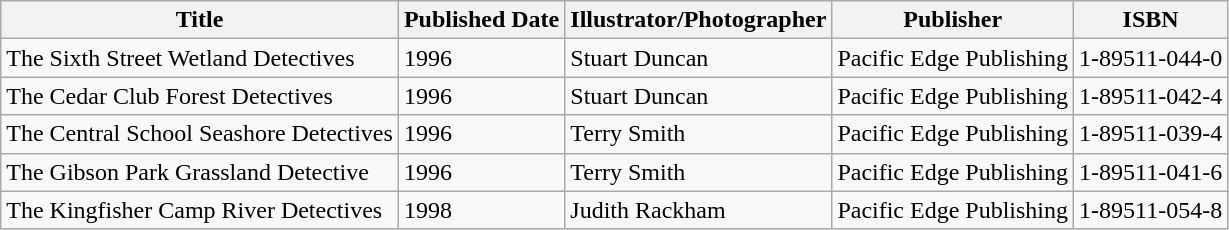<table class="wikitable sortable">
<tr>
<th><strong>Title</strong></th>
<th><strong>Published Date</strong></th>
<th><strong>Illustrator/Photographer</strong></th>
<th><strong>Publisher</strong></th>
<th><strong>ISBN</strong></th>
</tr>
<tr>
<td>The Sixth Street Wetland Detectives</td>
<td>1996</td>
<td>Stuart Duncan</td>
<td>Pacific Edge Publishing</td>
<td>1-89511-044-0</td>
</tr>
<tr>
<td>The Cedar Club Forest Detectives</td>
<td>1996</td>
<td>Stuart Duncan</td>
<td>Pacific Edge Publishing</td>
<td>1-89511-042-4</td>
</tr>
<tr>
<td>The Central School Seashore Detectives</td>
<td>1996</td>
<td>Terry Smith</td>
<td>Pacific Edge Publishing</td>
<td>1-89511-039-4</td>
</tr>
<tr>
<td>The Gibson Park Grassland Detective</td>
<td>1996</td>
<td>Terry Smith</td>
<td>Pacific Edge Publishing</td>
<td>1-89511-041-6</td>
</tr>
<tr>
<td>The Kingfisher Camp River Detectives</td>
<td>1998</td>
<td>Judith Rackham</td>
<td>Pacific Edge Publishing</td>
<td>1-89511-054-8</td>
</tr>
</table>
